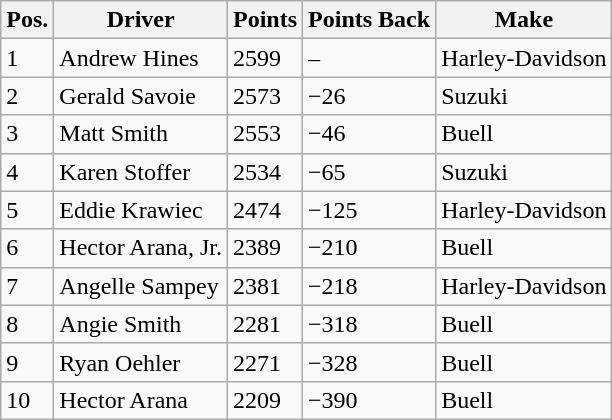<table class="wikitable">
<tr>
<th>Pos.</th>
<th>Driver</th>
<th>Points</th>
<th>Points Back</th>
<th>Make</th>
</tr>
<tr>
<td>1</td>
<td>Andrew Hines</td>
<td>2599</td>
<td>–</td>
<td>Harley-Davidson</td>
</tr>
<tr>
<td>2</td>
<td>Gerald Savoie</td>
<td>2573</td>
<td>−26</td>
<td>Suzuki</td>
</tr>
<tr>
<td>3</td>
<td>Matt Smith</td>
<td>2553</td>
<td>−46</td>
<td>Buell</td>
</tr>
<tr>
<td>4</td>
<td>Karen Stoffer</td>
<td>2534</td>
<td>−65</td>
<td>Suzuki</td>
</tr>
<tr>
<td>5</td>
<td>Eddie Krawiec</td>
<td>2474</td>
<td>−125</td>
<td>Harley-Davidson</td>
</tr>
<tr>
<td>6</td>
<td>Hector Arana, Jr.</td>
<td>2389</td>
<td>−210</td>
<td>Buell</td>
</tr>
<tr>
<td>7</td>
<td>Angelle Sampey</td>
<td>2381</td>
<td>−218</td>
<td>Harley-Davidson</td>
</tr>
<tr>
<td>8</td>
<td>Angie Smith</td>
<td>2281</td>
<td>−318</td>
<td>Buell</td>
</tr>
<tr>
<td>9</td>
<td>Ryan Oehler</td>
<td>2271</td>
<td>−328</td>
<td>Buell</td>
</tr>
<tr>
<td>10</td>
<td>Hector Arana</td>
<td>2209</td>
<td>−390</td>
<td>Buell</td>
</tr>
</table>
